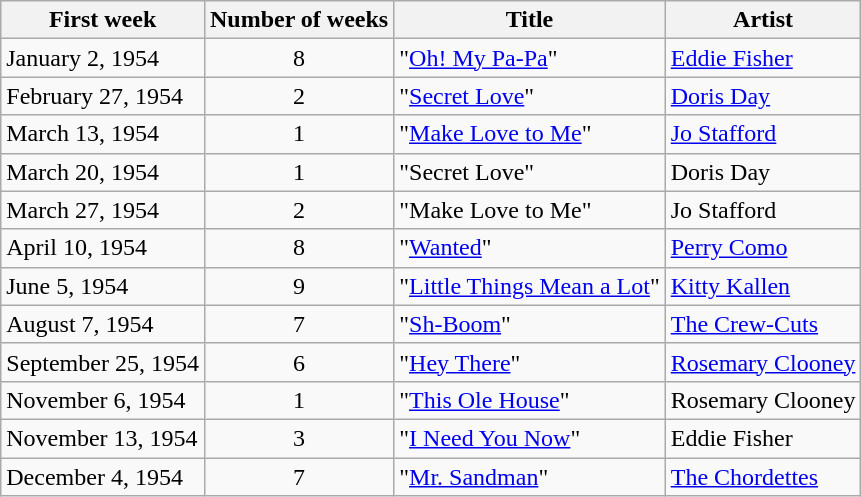<table class="wikitable">
<tr>
<th>First week</th>
<th>Number of weeks</th>
<th>Title</th>
<th>Artist</th>
</tr>
<tr>
<td>January 2, 1954</td>
<td align="center">8</td>
<td>"<a href='#'>Oh! My Pa-Pa</a>"</td>
<td><a href='#'>Eddie Fisher</a></td>
</tr>
<tr>
<td>February 27, 1954</td>
<td align="center">2</td>
<td>"<a href='#'>Secret Love</a>"</td>
<td><a href='#'>Doris Day</a></td>
</tr>
<tr>
<td>March 13, 1954</td>
<td align="center">1</td>
<td>"<a href='#'>Make Love to Me</a>"</td>
<td><a href='#'>Jo Stafford</a></td>
</tr>
<tr>
<td>March 20, 1954</td>
<td align="center">1</td>
<td>"Secret Love"</td>
<td>Doris Day</td>
</tr>
<tr>
<td>March 27, 1954</td>
<td align="center">2</td>
<td>"Make Love to Me"</td>
<td>Jo Stafford</td>
</tr>
<tr>
<td>April 10, 1954</td>
<td align="center">8</td>
<td>"<a href='#'>Wanted</a>"</td>
<td><a href='#'>Perry Como</a></td>
</tr>
<tr>
<td>June 5, 1954</td>
<td align="center">9</td>
<td>"<a href='#'>Little Things Mean a Lot</a>"</td>
<td><a href='#'>Kitty Kallen</a></td>
</tr>
<tr>
<td>August 7, 1954</td>
<td align="center">7</td>
<td>"<a href='#'>Sh-Boom</a>"</td>
<td><a href='#'>The Crew-Cuts</a></td>
</tr>
<tr>
<td>September 25, 1954</td>
<td align="center">6</td>
<td>"<a href='#'>Hey There</a>"</td>
<td><a href='#'>Rosemary Clooney</a></td>
</tr>
<tr>
<td>November 6, 1954</td>
<td align="center">1</td>
<td>"<a href='#'>This Ole House</a>"</td>
<td>Rosemary Clooney</td>
</tr>
<tr>
<td>November 13, 1954</td>
<td align="center">3</td>
<td>"<a href='#'>I Need You Now</a>"</td>
<td>Eddie Fisher</td>
</tr>
<tr>
<td>December 4, 1954</td>
<td align="center">7</td>
<td>"<a href='#'>Mr. Sandman</a>"</td>
<td><a href='#'>The Chordettes</a></td>
</tr>
</table>
